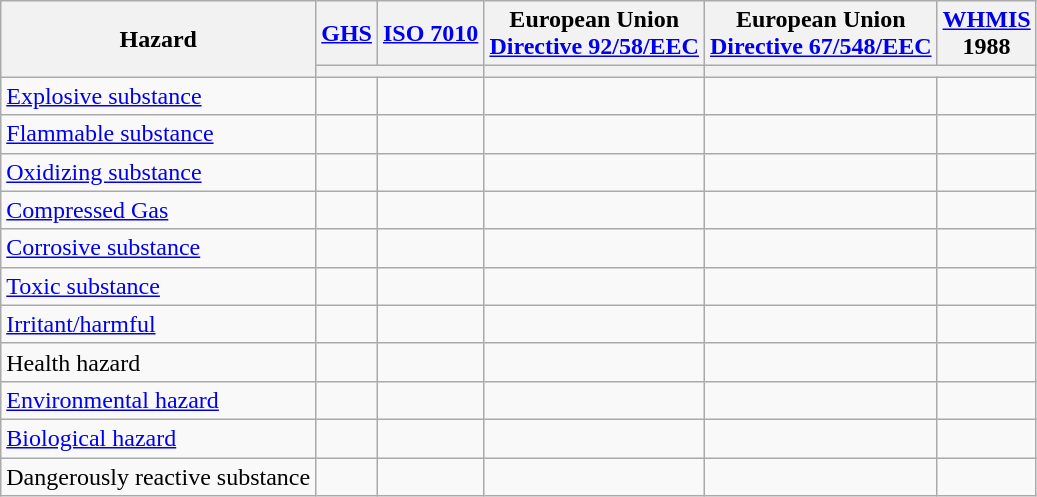<table class="wikitable">
<tr>
<th rowspan=2>Hazard</th>
<th><a href='#'>GHS</a></th>
<th><a href='#'>ISO 7010</a></th>
<th>European Union<br> <a href='#'>Directive 92/58/EEC</a></th>
<th>European Union<br> <a href='#'>Directive 67/548/EEC</a></th>
<th><a href='#'>WHMIS</a><br>1988</th>
</tr>
<tr>
<th colspan=2></th>
<th></th>
<th colspan=2></th>
</tr>
<tr>
<td><a href='#'>Explosive substance</a></td>
<td></td>
<td></td>
<td></td>
<td></td>
<td></td>
</tr>
<tr>
<td><a href='#'>Flammable substance</a></td>
<td></td>
<td></td>
<td></td>
<td></td>
<td></td>
</tr>
<tr>
<td><a href='#'>Oxidizing substance</a></td>
<td></td>
<td></td>
<td></td>
<td></td>
<td></td>
</tr>
<tr>
<td><a href='#'>Compressed Gas</a></td>
<td></td>
<td></td>
<td></td>
<td></td>
<td></td>
</tr>
<tr>
<td><a href='#'>Corrosive substance</a></td>
<td></td>
<td></td>
<td></td>
<td></td>
<td></td>
</tr>
<tr>
<td><a href='#'>Toxic substance</a></td>
<td></td>
<td></td>
<td></td>
<td></td>
<td></td>
</tr>
<tr>
<td><a href='#'>Irritant/harmful</a></td>
<td></td>
<td></td>
<td></td>
<td></td>
<td></td>
</tr>
<tr>
<td>Health hazard</td>
<td></td>
<td></td>
<td></td>
<td></td>
<td></td>
</tr>
<tr>
<td><a href='#'>Environmental hazard</a></td>
<td></td>
<td></td>
<td></td>
<td></td>
<td></td>
</tr>
<tr>
<td><a href='#'>Biological hazard</a></td>
<td></td>
<td></td>
<td></td>
<td></td>
<td></td>
</tr>
<tr>
<td>Dangerously reactive substance</td>
<td></td>
<td></td>
<td></td>
<td></td>
<td></td>
</tr>
</table>
